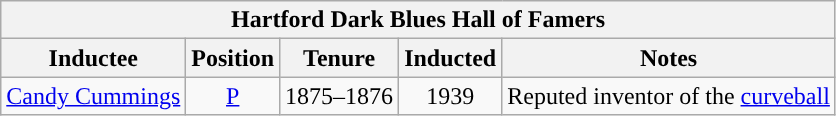<table class="wikitable" style="text-align:center">
<tr>
<th colspan=5>Hartford Dark Blues Hall of Famers</th>
</tr>
<tr>
<th>Inductee</th>
<th>Position</th>
<th>Tenure</th>
<th>Inducted</th>
<th>Notes</th>
</tr>
<tr>
<td><a href='#'>Candy Cummings</a></td>
<td><a href='#'>P</a></td>
<td>1875–1876</td>
<td>1939</td>
<td>Reputed inventor of the <a href='#'>curveball</a></td>
</tr>
</table>
